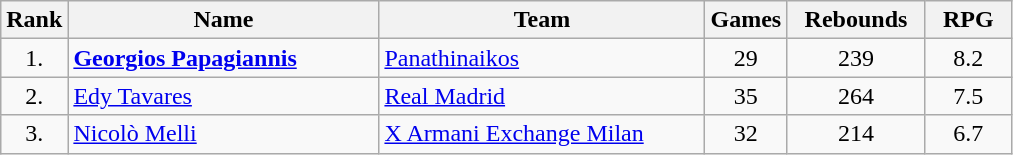<table class="wikitable" style="text-align: center;">
<tr>
<th>Rank</th>
<th width=200>Name</th>
<th width=210>Team</th>
<th>Games</th>
<th width=85>Rebounds</th>
<th width=50>RPG</th>
</tr>
<tr>
<td>1.</td>
<td align="left"> <strong><a href='#'>Georgios Papagiannis</a></strong></td>
<td align="left"> <a href='#'>Panathinaikos</a></td>
<td>29</td>
<td>239</td>
<td>8.2</td>
</tr>
<tr>
<td>2.</td>
<td align="left"> <a href='#'>Edy Tavares</a></td>
<td align="left"> <a href='#'>Real Madrid</a></td>
<td>35</td>
<td>264</td>
<td>7.5</td>
</tr>
<tr>
<td>3.</td>
<td align="left"> <a href='#'>Nicolò Melli</a></td>
<td align="left"> <a href='#'>X Armani Exchange Milan</a></td>
<td>32</td>
<td>214</td>
<td>6.7</td>
</tr>
</table>
